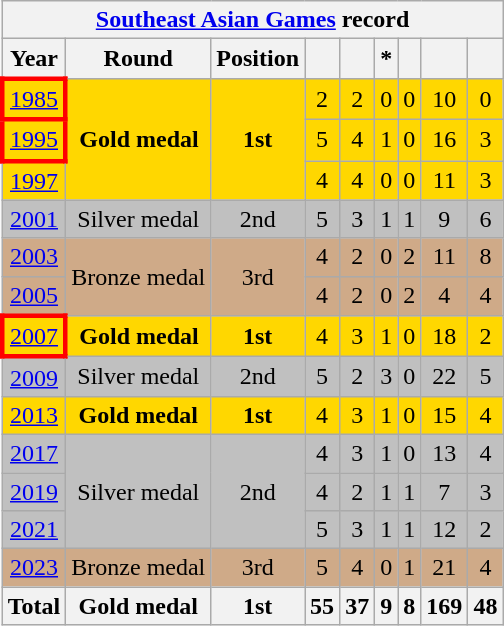<table class="wikitable" style="text-align: center;font-size:100%;">
<tr>
<th colspan=9><a href='#'>Southeast Asian Games</a> record</th>
</tr>
<tr>
<th>Year</th>
<th>Round</th>
<th>Position</th>
<th></th>
<th></th>
<th>*</th>
<th></th>
<th></th>
<th></th>
</tr>
<tr bgcolor=gold>
<td style="border: 3px solid red"> <a href='#'>1985</a></td>
<td rowspan=3><strong>Gold medal</strong></td>
<td rowspan=3><strong>1st</strong></td>
<td>2</td>
<td>2</td>
<td>0</td>
<td>0</td>
<td>10</td>
<td>0</td>
</tr>
<tr style="background:gold;">
<td style="border: 3px solid red"> <a href='#'>1995</a></td>
<td>5</td>
<td>4</td>
<td>1</td>
<td>0</td>
<td>16</td>
<td>3</td>
</tr>
<tr style="background:gold;">
<td> <a href='#'>1997</a></td>
<td>4</td>
<td>4</td>
<td>0</td>
<td>0</td>
<td>11</td>
<td>3</td>
</tr>
<tr style="background:Silver;">
<td> <a href='#'>2001</a></td>
<td>Silver medal</td>
<td>2nd</td>
<td>5</td>
<td>3</td>
<td>1</td>
<td>1</td>
<td>9</td>
<td>6</td>
</tr>
<tr style="background:#cfaa88;">
<td> <a href='#'>2003</a></td>
<td rowspan=2>Bronze medal</td>
<td rowspan=2>3rd</td>
<td>4</td>
<td>2</td>
<td>0</td>
<td>2</td>
<td>11</td>
<td>8</td>
</tr>
<tr style="background:#cfaa88;">
<td> <a href='#'>2005</a></td>
<td>4</td>
<td>2</td>
<td>0</td>
<td>2</td>
<td>4</td>
<td>4</td>
</tr>
<tr style="background:gold;">
<td style="border: 3px solid red"> <a href='#'>2007</a></td>
<td><strong>Gold medal</strong></td>
<td><strong>1st</strong></td>
<td>4</td>
<td>3</td>
<td>1</td>
<td>0</td>
<td>18</td>
<td>2</td>
</tr>
<tr style="background:Silver;">
<td> <a href='#'>2009</a></td>
<td>Silver medal</td>
<td>2nd</td>
<td>5</td>
<td>2</td>
<td>3</td>
<td>0</td>
<td>22</td>
<td>5</td>
</tr>
<tr style="background:gold;">
<td> <a href='#'>2013</a></td>
<td><strong>Gold medal</strong></td>
<td><strong>1st</strong></td>
<td>4</td>
<td>3</td>
<td>1</td>
<td>0</td>
<td>15</td>
<td>4</td>
</tr>
<tr style="background:Silver;">
<td> <a href='#'>2017</a></td>
<td rowspan=3>Silver medal</td>
<td rowspan=3>2nd</td>
<td>4</td>
<td>3</td>
<td>1</td>
<td>0</td>
<td>13</td>
<td>4</td>
</tr>
<tr style="background:Silver;">
<td> <a href='#'>2019</a></td>
<td>4</td>
<td>2</td>
<td>1</td>
<td>1</td>
<td>7</td>
<td>3</td>
</tr>
<tr style="background:Silver;">
<td> <a href='#'>2021</a></td>
<td>5</td>
<td>3</td>
<td>1</td>
<td>1</td>
<td>12</td>
<td>2</td>
</tr>
<tr style="background:#cfaa88;">
<td> <a href='#'>2023</a></td>
<td>Bronze medal</td>
<td>3rd</td>
<td>5</td>
<td>4</td>
<td>0</td>
<td>1</td>
<td>21</td>
<td>4</td>
</tr>
<tr>
<th><strong>Total</strong></th>
<th><strong>Gold medal</strong></th>
<th><strong>1st</strong></th>
<th><strong>55</strong></th>
<th><strong>37</strong></th>
<th><strong>9</strong></th>
<th><strong>8</strong></th>
<th><strong>169</strong></th>
<th><strong>48</strong></th>
</tr>
</table>
